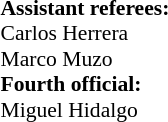<table width=50% style="font-size: 90%">
<tr>
<td><br><strong>Assistant referees:</strong>
<br>Carlos Herrera
<br>Marco Muzo
<br><strong>Fourth official:</strong>
<br>Miguel Hidalgo</td>
</tr>
</table>
